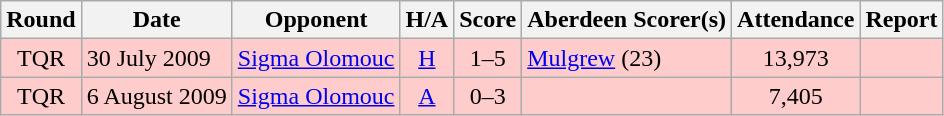<table class="wikitable" style="text-align:center">
<tr>
<th>Round</th>
<th>Date</th>
<th>Opponent</th>
<th>H/A</th>
<th>Score</th>
<th>Aberdeen Scorer(s)</th>
<th>Attendance</th>
<th>Report</th>
</tr>
<tr bgcolor=#FFCCCC>
<td>TQR</td>
<td align=left>30 July 2009</td>
<td align=left> <a href='#'>Sigma Olomouc</a></td>
<td><a href='#'>H</a></td>
<td>1–5</td>
<td align=left><a href='#'>Mulgrew</a> (23)</td>
<td>13,973</td>
<td></td>
</tr>
<tr bgcolor=#FFCCCC>
<td>TQR</td>
<td align=left>6 August 2009</td>
<td align=left> <a href='#'>Sigma Olomouc</a></td>
<td><a href='#'>A</a></td>
<td>0–3</td>
<td align=left></td>
<td>7,405</td>
<td></td>
</tr>
</table>
